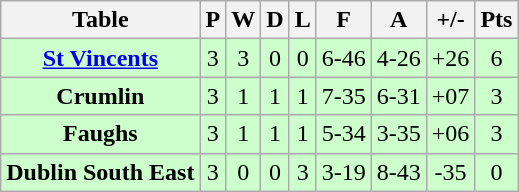<table class="wikitable">
<tr>
<th>Table</th>
<th>P</th>
<th>W</th>
<th>D</th>
<th>L</th>
<th>F</th>
<th>A</th>
<th>+/-</th>
<th>Pts</th>
</tr>
<tr style="text-align:Center; background:#cfc;">
<td><strong><a href='#'>St Vincents</a></strong></td>
<td>3</td>
<td>3</td>
<td>0</td>
<td>0</td>
<td>6-46</td>
<td>4-26</td>
<td>+26</td>
<td>6</td>
</tr>
<tr style="text-align:Center; background:#cfc;">
<td><strong>Crumlin</strong></td>
<td>3</td>
<td>1</td>
<td>1</td>
<td>1</td>
<td>7-35</td>
<td>6-31</td>
<td>+07</td>
<td>3</td>
</tr>
<tr style="text-align:Center; background:#cfc;">
<td><strong>Faughs</strong></td>
<td>3</td>
<td>1</td>
<td>1</td>
<td>1</td>
<td>5-34</td>
<td>3-35</td>
<td>+06</td>
<td>3</td>
</tr>
<tr style="text-align:Center; background:#cfc;">
<td><strong>Dublin South East</strong></td>
<td>3</td>
<td>0</td>
<td>0</td>
<td>3</td>
<td>3-19</td>
<td>8-43</td>
<td>-35</td>
<td>0</td>
</tr>
</table>
